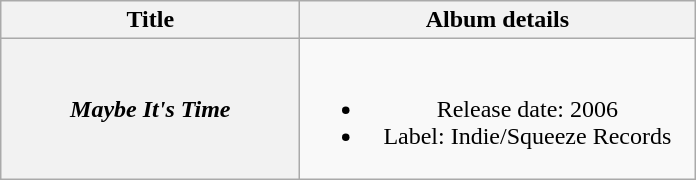<table class="wikitable plainrowheaders" style="text-align:center;">
<tr>
<th style="width:12em;">Title</th>
<th style="width:16em;">Album details</th>
</tr>
<tr>
<th scope="row"><em>Maybe It's Time</em></th>
<td><br><ul><li>Release date: 2006</li><li>Label: Indie/Squeeze Records</li></ul></td>
</tr>
</table>
